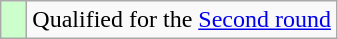<table class="wikitable" style="text-align:left">
<tr>
<td width=10px bgcolor=#ccffcc></td>
<td>Qualified for the <a href='#'>Second round</a></td>
</tr>
</table>
